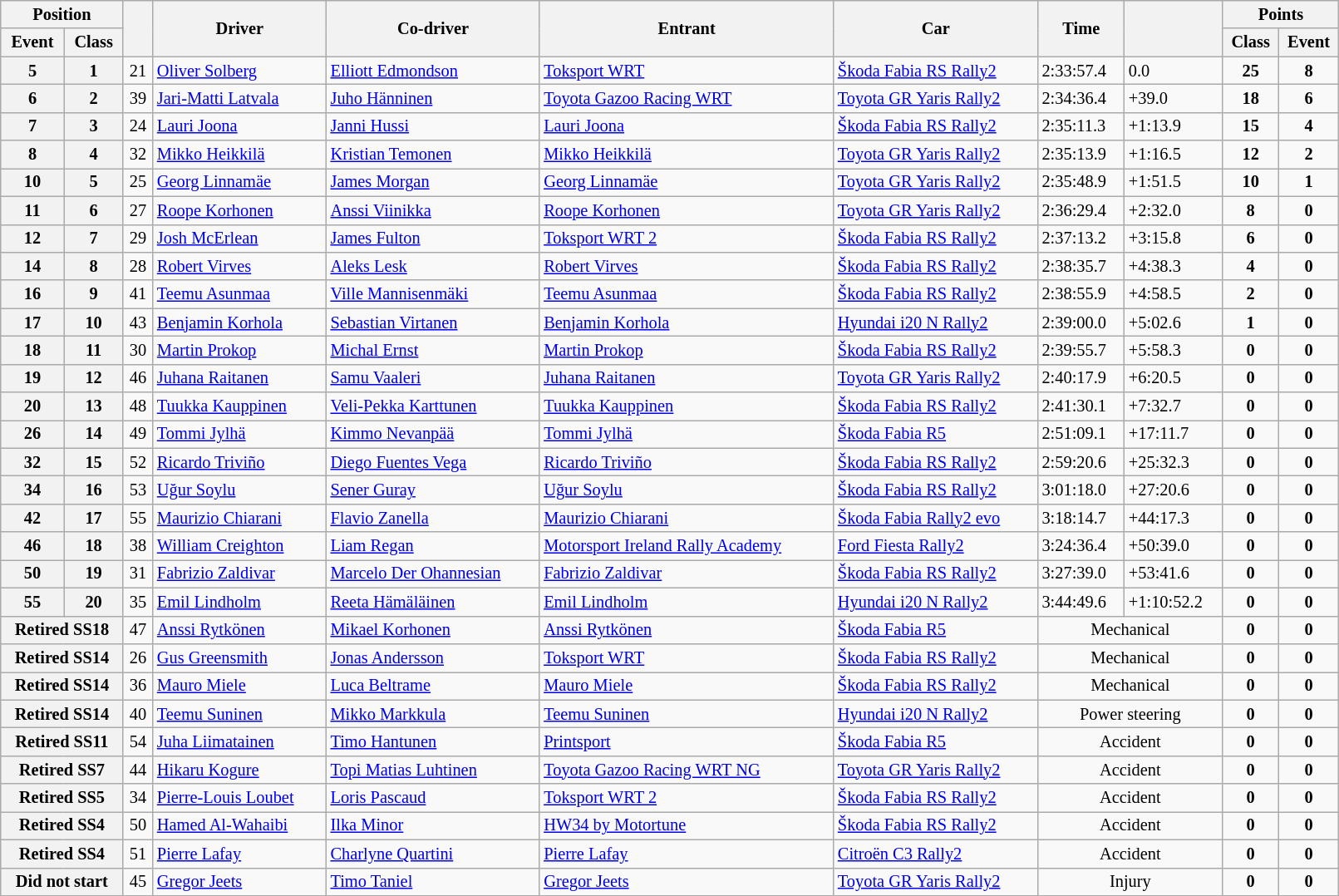<table class="wikitable" width=85% style="font-size: 85%;">
<tr>
<th colspan="2">Position</th>
<th rowspan="2"></th>
<th rowspan="2">Driver</th>
<th rowspan="2">Co-driver</th>
<th rowspan="2">Entrant</th>
<th rowspan="2">Car</th>
<th rowspan="2">Time</th>
<th rowspan="2"></th>
<th colspan="3">Points</th>
</tr>
<tr>
<th>Event</th>
<th>Class</th>
<th>Class</th>
<th>Event</th>
</tr>
<tr>
<th>5</th>
<th>1</th>
<td align="center">21</td>
<td><a href='#'>Oliver Solberg</a></td>
<td><a href='#'>Elliott Edmondson</a></td>
<td><a href='#'>Toksport WRT</a></td>
<td><a href='#'>Škoda Fabia RS Rally2</a></td>
<td>2:33:57.4</td>
<td>0.0</td>
<td align="center"><strong>25</strong></td>
<td align="center"><strong>8</strong></td>
</tr>
<tr>
<th>6</th>
<th>2</th>
<td align="center">39</td>
<td><a href='#'>Jari-Matti Latvala</a></td>
<td><a href='#'>Juho Hänninen</a></td>
<td><a href='#'>Toyota Gazoo Racing WRT</a></td>
<td><a href='#'>Toyota GR Yaris Rally2</a></td>
<td>2:34:36.4</td>
<td>+39.0</td>
<td align="center"><strong>18</strong></td>
<td align="center"><strong>6</strong></td>
</tr>
<tr>
<th>7</th>
<th>3</th>
<td align="center">24</td>
<td><a href='#'>Lauri Joona</a></td>
<td><a href='#'>Janni Hussi</a></td>
<td><a href='#'>Lauri Joona</a></td>
<td><a href='#'>Škoda Fabia RS Rally2</a></td>
<td>2:35:11.3</td>
<td>+1:13.9</td>
<td align="center"><strong>15</strong></td>
<td align="center"><strong>4</strong></td>
</tr>
<tr>
<th>8</th>
<th>4</th>
<td align="center">32</td>
<td><a href='#'>Mikko Heikkilä</a></td>
<td><a href='#'>Kristian Temonen</a></td>
<td><a href='#'>Mikko Heikkilä</a></td>
<td><a href='#'>Toyota GR Yaris Rally2</a></td>
<td>2:35:13.9</td>
<td>+1:16.5</td>
<td align="center"><strong>12</strong></td>
<td align="center"><strong>2</strong></td>
</tr>
<tr>
<th>10</th>
<th>5</th>
<td align="center">25</td>
<td><a href='#'>Georg Linnamäe</a></td>
<td><a href='#'>James Morgan</a></td>
<td><a href='#'>Georg Linnamäe</a></td>
<td><a href='#'>Toyota GR Yaris Rally2</a></td>
<td>2:35:48.9</td>
<td>+1:51.5</td>
<td align="center"><strong>10</strong></td>
<td align="center"><strong>1</strong></td>
</tr>
<tr>
<th>11</th>
<th>6</th>
<td align="center">27</td>
<td><a href='#'>Roope Korhonen</a></td>
<td><a href='#'>Anssi Viinikka</a></td>
<td><a href='#'>Roope Korhonen</a></td>
<td><a href='#'>Toyota GR Yaris Rally2</a></td>
<td>2:36:29.4</td>
<td>+2:32.0</td>
<td align="center"><strong>8</strong></td>
<td align="center"><strong>0</strong></td>
</tr>
<tr>
<th>12</th>
<th>7</th>
<td align="center">29</td>
<td><a href='#'>Josh McErlean</a></td>
<td><a href='#'>James Fulton</a></td>
<td><a href='#'>Toksport WRT 2</a></td>
<td><a href='#'>Škoda Fabia RS Rally2</a></td>
<td>2:37:13.2</td>
<td>+3:15.8</td>
<td align="center"><strong>6</strong></td>
<td align="center"><strong>0</strong></td>
</tr>
<tr>
<th>14</th>
<th>8</th>
<td align="center">28</td>
<td><a href='#'>Robert Virves</a></td>
<td><a href='#'>Aleks Lesk</a></td>
<td><a href='#'>Robert Virves</a></td>
<td><a href='#'>Škoda Fabia RS Rally2</a></td>
<td>2:38:35.7</td>
<td>+4:38.3</td>
<td align="center"><strong>4</strong></td>
<td align="center"><strong>0</strong></td>
</tr>
<tr>
<th>16</th>
<th>9</th>
<td align="center">41</td>
<td><a href='#'>Teemu Asunmaa</a></td>
<td><a href='#'>Ville Mannisenmäki</a></td>
<td><a href='#'>Teemu Asunmaa</a></td>
<td><a href='#'>Škoda Fabia RS Rally2</a></td>
<td>2:38:55.9</td>
<td>+4:58.5</td>
<td align="center"><strong>2</strong></td>
<td align="center"><strong>0</strong></td>
</tr>
<tr>
<th>17</th>
<th>10</th>
<td align="center">43</td>
<td><a href='#'>Benjamin Korhola</a></td>
<td><a href='#'>Sebastian Virtanen</a></td>
<td><a href='#'>Benjamin Korhola</a></td>
<td><a href='#'>Hyundai i20 N Rally2</a></td>
<td>2:39:00.0</td>
<td>+5:02.6</td>
<td align="center"><strong>1</strong></td>
<td align="center"><strong>0</strong></td>
</tr>
<tr>
<th>18</th>
<th>11</th>
<td align="center">30</td>
<td><a href='#'>Martin Prokop</a></td>
<td><a href='#'>Michal Ernst</a></td>
<td><a href='#'>Martin Prokop</a></td>
<td><a href='#'>Škoda Fabia RS Rally2</a></td>
<td>2:39:55.7</td>
<td>+5:58.3</td>
<td align="center"><strong>0</strong></td>
<td align="center"><strong>0</strong></td>
</tr>
<tr>
<th>19</th>
<th>12</th>
<td align="center">46</td>
<td><a href='#'>Juhana Raitanen</a></td>
<td><a href='#'>Samu Vaaleri</a></td>
<td><a href='#'>Juhana Raitanen</a></td>
<td><a href='#'>Toyota GR Yaris Rally2</a></td>
<td>2:40:17.9</td>
<td>+6:20.5</td>
<td align="center"><strong>0</strong></td>
<td align="center"><strong>0</strong></td>
</tr>
<tr>
<th>20</th>
<th>13</th>
<td align="center">48</td>
<td><a href='#'>Tuukka Kauppinen</a></td>
<td><a href='#'>Veli-Pekka Karttunen</a></td>
<td><a href='#'>Tuukka Kauppinen</a></td>
<td><a href='#'>Škoda Fabia RS Rally2</a></td>
<td>2:41:30.1</td>
<td>+7:32.7</td>
<td align="center"><strong>0</strong></td>
<td align="center"><strong>0</strong></td>
</tr>
<tr>
<th>26</th>
<th>14</th>
<td align="center">49</td>
<td><a href='#'>Tommi Jylhä</a></td>
<td><a href='#'>Kimmo Nevanpää</a></td>
<td><a href='#'>Tommi Jylhä</a></td>
<td><a href='#'>Škoda Fabia R5</a></td>
<td>2:51:09.1</td>
<td>+17:11.7</td>
<td align="center"><strong>0</strong></td>
<td align="center"><strong>0</strong></td>
</tr>
<tr>
<th>32</th>
<th>15</th>
<td align="center">52</td>
<td><a href='#'>Ricardo Triviño</a></td>
<td><a href='#'>Diego Fuentes Vega</a></td>
<td><a href='#'>Ricardo Triviño</a></td>
<td><a href='#'>Škoda Fabia RS Rally2</a></td>
<td>2:59:20.6</td>
<td>+25:32.3</td>
<td align="center"><strong>0</strong></td>
<td align="center"><strong>0</strong></td>
</tr>
<tr>
<th>34</th>
<th>16</th>
<td align="center">53</td>
<td><a href='#'>Uğur Soylu</a></td>
<td><a href='#'>Sener Guray</a></td>
<td><a href='#'>Uğur Soylu</a></td>
<td><a href='#'>Škoda Fabia RS Rally2</a></td>
<td>3:01:18.0</td>
<td>+27:20.6</td>
<td align="center"><strong>0</strong></td>
<td align="center"><strong>0</strong></td>
</tr>
<tr>
<th>42</th>
<th>17</th>
<td align="center">55</td>
<td><a href='#'>Maurizio Chiarani</a></td>
<td><a href='#'>Flavio Zanella</a></td>
<td><a href='#'>Maurizio Chiarani</a></td>
<td><a href='#'>Škoda Fabia Rally2 evo</a></td>
<td>3:18:14.7</td>
<td>+44:17.3</td>
<td align="center"><strong>0</strong></td>
<td align="center"><strong>0</strong></td>
</tr>
<tr>
<th>46</th>
<th>18</th>
<td align="center">38</td>
<td><a href='#'>William Creighton</a></td>
<td><a href='#'>Liam Regan</a></td>
<td><a href='#'>Motorsport Ireland Rally Academy</a></td>
<td><a href='#'>Ford Fiesta Rally2</a></td>
<td>3:24:36.4</td>
<td>+50:39.0</td>
<td align="center"><strong>0</strong></td>
<td align="center"><strong>0</strong></td>
</tr>
<tr>
<th>50</th>
<th>19</th>
<td align="center">31</td>
<td><a href='#'>Fabrizio Zaldivar</a></td>
<td><a href='#'>Marcelo Der Ohannesian</a></td>
<td><a href='#'>Fabrizio Zaldivar</a></td>
<td><a href='#'>Škoda Fabia RS Rally2</a></td>
<td>3:27:39.0</td>
<td>+53:41.6</td>
<td align="center"><strong>0</strong></td>
<td align="center"><strong>0</strong></td>
</tr>
<tr>
<th>55</th>
<th>20</th>
<td align="center">35</td>
<td><a href='#'>Emil Lindholm</a></td>
<td><a href='#'>Reeta Hämäläinen</a></td>
<td><a href='#'>Emil Lindholm</a></td>
<td><a href='#'>Hyundai i20 N Rally2</a></td>
<td>3:44:49.6</td>
<td>+1:10:52.2</td>
<td align="center"><strong>0</strong></td>
<td align="center"><strong>0</strong></td>
</tr>
<tr>
<th colspan="2">Retired SS18</th>
<td align="center">47</td>
<td><a href='#'>Anssi Rytkönen</a></td>
<td><a href='#'>Mikael Korhonen</a></td>
<td><a href='#'>Anssi Rytkönen</a></td>
<td><a href='#'>Škoda Fabia R5</a></td>
<td align="center" colspan="2">Mechanical</td>
<td align="center"><strong>0</strong></td>
<td align="center"><strong>0</strong></td>
</tr>
<tr>
<th colspan="2">Retired SS14</th>
<td align="center">26</td>
<td><a href='#'>Gus Greensmith</a></td>
<td><a href='#'>Jonas Andersson</a></td>
<td><a href='#'>Toksport WRT</a></td>
<td><a href='#'>Škoda Fabia RS Rally2</a></td>
<td align="center" colspan="2">Mechanical</td>
<td align="center"><strong>0</strong></td>
<td align="center"><strong>0</strong></td>
</tr>
<tr>
<th colspan="2">Retired SS14</th>
<td align="center">36</td>
<td><a href='#'>Mauro Miele</a></td>
<td><a href='#'>Luca Beltrame</a></td>
<td><a href='#'>Mauro Miele</a></td>
<td><a href='#'>Škoda Fabia RS Rally2</a></td>
<td align="center" colspan="2">Mechanical</td>
<td align="center"><strong>0</strong></td>
<td align="center"><strong>0</strong></td>
</tr>
<tr>
<th colspan="2">Retired SS14</th>
<td align="center">40</td>
<td><a href='#'>Teemu Suninen</a></td>
<td><a href='#'>Mikko Markkula</a></td>
<td><a href='#'>Teemu Suninen</a></td>
<td><a href='#'>Hyundai i20 N Rally2</a></td>
<td align="center" colspan="2">Power steering</td>
<td align="center"><strong>0</strong></td>
<td align="center"><strong>0</strong></td>
</tr>
<tr>
<th colspan="2">Retired SS11</th>
<td align="center">54</td>
<td><a href='#'>Juha Liimatainen</a></td>
<td><a href='#'>Timo Hantunen</a></td>
<td><a href='#'>Printsport</a></td>
<td><a href='#'>Škoda Fabia R5</a></td>
<td align="center" colspan="2">Accident</td>
<td align="center"><strong>0</strong></td>
<td align="center"><strong>0</strong></td>
</tr>
<tr>
<th colspan="2">Retired SS7</th>
<td align="center">44</td>
<td><a href='#'>Hikaru Kogure</a></td>
<td><a href='#'>Topi Matias Luhtinen</a></td>
<td><a href='#'>Toyota Gazoo Racing WRT NG</a></td>
<td><a href='#'>Toyota GR Yaris Rally2</a></td>
<td align="center" colspan="2">Accident</td>
<td align="center"><strong>0</strong></td>
<td align="center"><strong>0</strong></td>
</tr>
<tr>
<th colspan="2">Retired SS5</th>
<td align="center">34</td>
<td><a href='#'>Pierre-Louis Loubet</a></td>
<td><a href='#'>Loris Pascaud</a></td>
<td><a href='#'>Toksport WRT 2</a></td>
<td><a href='#'>Škoda Fabia RS Rally2</a></td>
<td align="center" colspan="2">Accident</td>
<td align="center"><strong>0</strong></td>
<td align="center"><strong>0</strong></td>
</tr>
<tr>
<th colspan="2">Retired SS4</th>
<td align="center">50</td>
<td><a href='#'>Hamed Al-Wahaibi</a></td>
<td><a href='#'>Ilka Minor</a></td>
<td><a href='#'>HW34 by Motortune</a></td>
<td><a href='#'>Škoda Fabia RS Rally2</a></td>
<td align="center" colspan="2">Accident</td>
<td align="center"><strong>0</strong></td>
<td align="center"><strong>0</strong></td>
</tr>
<tr>
<th colspan="2">Retired SS4</th>
<td align="center">51</td>
<td><a href='#'>Pierre Lafay</a></td>
<td><a href='#'>Charlyne Quartini</a></td>
<td><a href='#'>Pierre Lafay</a></td>
<td><a href='#'>Citroën C3 Rally2</a></td>
<td align="center" colspan="2">Accident</td>
<td align="center"><strong>0</strong></td>
<td align="center"><strong>0</strong></td>
</tr>
<tr>
<th colspan="2">Did not start</th>
<td align="center">45</td>
<td><a href='#'>Gregor Jeets</a></td>
<td><a href='#'>Timo Taniel</a></td>
<td><a href='#'>Gregor Jeets</a></td>
<td><a href='#'>Toyota GR Yaris Rally2</a></td>
<td align="center" colspan="2">Injury</td>
<td align="center"><strong>0</strong></td>
<td align="center"><strong>0</strong></td>
</tr>
<tr>
</tr>
</table>
